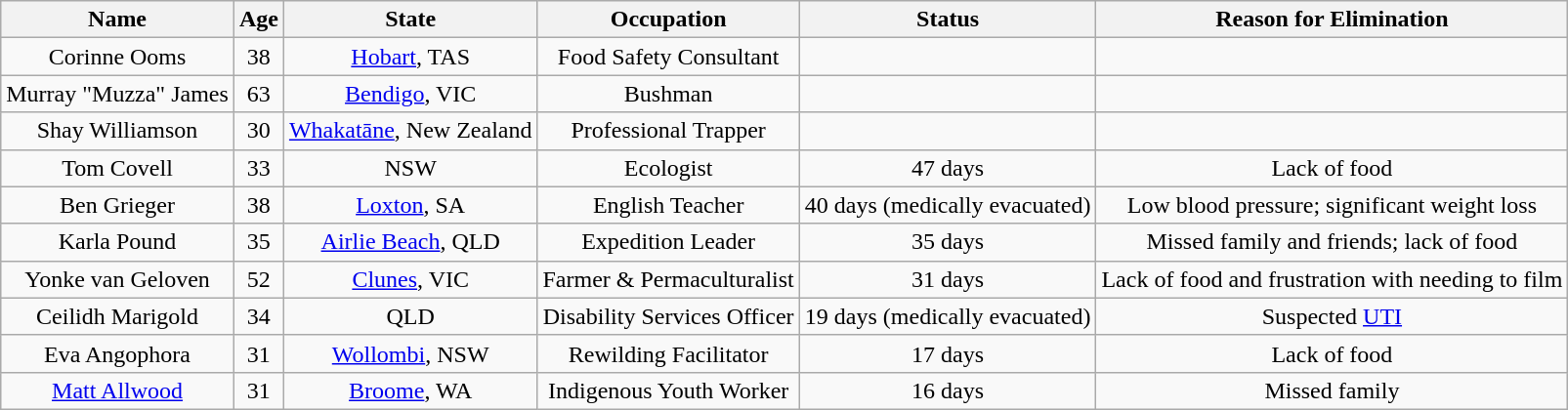<table class="wikitable sortable" style="text-align:center">
<tr>
<th>Name</th>
<th>Age</th>
<th>State</th>
<th class="unsortable">Occupation</th>
<th>Status</th>
<th class="unsortable">Reason for Elimination</th>
</tr>
<tr>
<td>Corinne Ooms</td>
<td>38</td>
<td><a href='#'>Hobart</a>, TAS</td>
<td>Food Safety Consultant</td>
<td></td>
<td></td>
</tr>
<tr>
<td>Murray "Muzza" James</td>
<td>63</td>
<td><a href='#'>Bendigo</a>, VIC</td>
<td>Bushman</td>
<td></td>
<td></td>
</tr>
<tr>
<td>Shay Williamson</td>
<td>30</td>
<td><a href='#'>Whakatāne</a>, New Zealand</td>
<td>Professional Trapper</td>
<td></td>
<td></td>
</tr>
<tr>
<td>Tom Covell</td>
<td>33</td>
<td>NSW</td>
<td>Ecologist</td>
<td>47 days</td>
<td>Lack of food</td>
</tr>
<tr>
<td>Ben Grieger</td>
<td>38</td>
<td><a href='#'>Loxton</a>, SA</td>
<td>English Teacher</td>
<td>40 days (medically evacuated)</td>
<td>Low blood pressure; significant weight loss</td>
</tr>
<tr>
<td>Karla Pound</td>
<td>35</td>
<td><a href='#'>Airlie Beach</a>, QLD</td>
<td>Expedition Leader</td>
<td>35 days</td>
<td>Missed family and friends; lack of food</td>
</tr>
<tr>
<td>Yonke van Geloven</td>
<td>52</td>
<td><a href='#'>Clunes</a>, VIC</td>
<td>Farmer & Permaculturalist</td>
<td>31 days</td>
<td>Lack of food and frustration with needing to film</td>
</tr>
<tr>
<td>Ceilidh Marigold</td>
<td>34</td>
<td>QLD</td>
<td>Disability Services Officer</td>
<td>19 days (medically evacuated)</td>
<td>Suspected <a href='#'>UTI</a></td>
</tr>
<tr>
<td>Eva Angophora</td>
<td>31</td>
<td><a href='#'>Wollombi</a>, NSW</td>
<td>Rewilding Facilitator</td>
<td>17 days</td>
<td>Lack of food</td>
</tr>
<tr>
<td><a href='#'>Matt Allwood</a></td>
<td>31</td>
<td><a href='#'>Broome</a>, WA</td>
<td>Indigenous Youth Worker</td>
<td>16 days</td>
<td>Missed family</td>
</tr>
</table>
